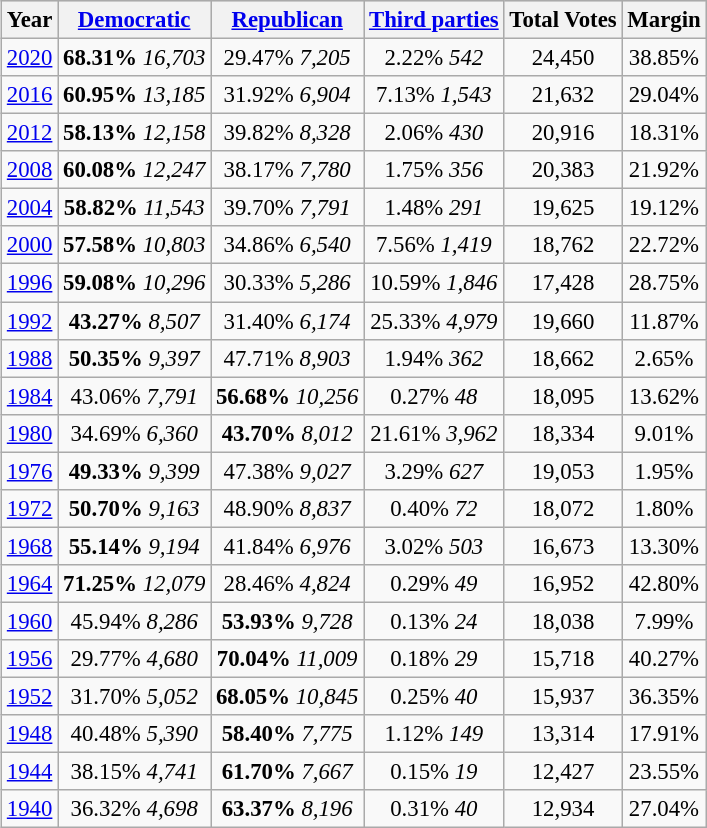<table class="wikitable mw-collapsible" style="float:center; margin:1em; font-size:95%;">
<tr style="background:lightgrey;">
<th>Year</th>
<th><a href='#'>Democratic</a></th>
<th><a href='#'>Republican</a></th>
<th><a href='#'>Third parties</a></th>
<th>Total Votes</th>
<th>Margin</th>
</tr>
<tr>
<td align="center" ><a href='#'>2020</a></td>
<td align="center" ><strong>68.31%</strong> <em>16,703</em></td>
<td align="center" >29.47% <em>7,205</em></td>
<td align="center" >2.22% <em>542</em></td>
<td align="center" >24,450</td>
<td align="center" >38.85%</td>
</tr>
<tr>
<td align="center" ><a href='#'>2016</a></td>
<td align="center" ><strong>60.95%</strong> <em>13,185</em></td>
<td align="center" >31.92% <em>6,904</em></td>
<td align="center" >7.13% <em>1,543</em></td>
<td align="center" >21,632</td>
<td align="center" >29.04%</td>
</tr>
<tr>
<td align="center" ><a href='#'>2012</a></td>
<td align="center" ><strong>58.13%</strong> <em>12,158</em></td>
<td align="center" >39.82% <em>8,328</em></td>
<td align="center" >2.06% <em>430</em></td>
<td align="center" >20,916</td>
<td align="center" >18.31%</td>
</tr>
<tr>
<td align="center" ><a href='#'>2008</a></td>
<td align="center" ><strong>60.08%</strong> <em>12,247</em></td>
<td align="center" >38.17% <em>7,780</em></td>
<td align="center" >1.75% <em>356</em></td>
<td align="center" >20,383</td>
<td align="center" >21.92%</td>
</tr>
<tr>
<td align="center" ><a href='#'>2004</a></td>
<td align="center" ><strong>58.82%</strong> <em>11,543</em></td>
<td align="center" >39.70% <em>7,791</em></td>
<td align="center" >1.48% <em>291</em></td>
<td align="center" >19,625</td>
<td align="center" >19.12%</td>
</tr>
<tr>
<td align="center" ><a href='#'>2000</a></td>
<td align="center" ><strong>57.58%</strong> <em>10,803</em></td>
<td align="center" >34.86% <em>6,540</em></td>
<td align="center" >7.56% <em>1,419</em></td>
<td align="center" >18,762</td>
<td align="center" >22.72%</td>
</tr>
<tr>
<td align="center" ><a href='#'>1996</a></td>
<td align="center" ><strong>59.08%</strong> <em>10,296</em></td>
<td align="center" >30.33% <em>5,286</em></td>
<td align="center" >10.59% <em>1,846</em></td>
<td align="center" >17,428</td>
<td align="center" >28.75%</td>
</tr>
<tr>
<td align="center" ><a href='#'>1992</a></td>
<td align="center" ><strong>43.27%</strong> <em>8,507</em></td>
<td align="center" >31.40% <em>6,174</em></td>
<td align="center" >25.33% <em>4,979</em></td>
<td align="center" >19,660</td>
<td align="center" >11.87%</td>
</tr>
<tr>
<td align="center" ><a href='#'>1988</a></td>
<td align="center" ><strong>50.35%</strong> <em>9,397</em></td>
<td align="center" >47.71% <em>8,903</em></td>
<td align="center" >1.94% <em>362</em></td>
<td align="center" >18,662</td>
<td align="center" >2.65%</td>
</tr>
<tr>
<td align="center" ><a href='#'>1984</a></td>
<td align="center" >43.06% <em>7,791</em></td>
<td align="center" ><strong>56.68%</strong> <em>10,256</em></td>
<td align="center" >0.27% <em>48</em></td>
<td align="center" >18,095</td>
<td align="center" >13.62%</td>
</tr>
<tr>
<td align="center" ><a href='#'>1980</a></td>
<td align="center" >34.69% <em>6,360</em></td>
<td align="center" ><strong>43.70%</strong> <em>8,012</em></td>
<td align="center" >21.61% <em>3,962</em></td>
<td align="center" >18,334</td>
<td align="center" >9.01%</td>
</tr>
<tr>
<td align="center" ><a href='#'>1976</a></td>
<td align="center" ><strong>49.33%</strong> <em>9,399</em></td>
<td align="center" >47.38% <em>9,027</em></td>
<td align="center" >3.29% <em>627</em></td>
<td align="center" >19,053</td>
<td align="center" >1.95%</td>
</tr>
<tr>
<td align="center" ><a href='#'>1972</a></td>
<td align="center" ><strong>50.70%</strong> <em>9,163</em></td>
<td align="center" >48.90% <em>8,837</em></td>
<td align="center" >0.40% <em>72</em></td>
<td align="center" >18,072</td>
<td align="center" >1.80%</td>
</tr>
<tr>
<td align="center" ><a href='#'>1968</a></td>
<td align="center" ><strong>55.14%</strong> <em>9,194</em></td>
<td align="center" >41.84% <em>6,976</em></td>
<td align="center" >3.02% <em>503</em></td>
<td align="center" >16,673</td>
<td align="center" >13.30%</td>
</tr>
<tr>
<td align="center" ><a href='#'>1964</a></td>
<td align="center" ><strong>71.25%</strong> <em>12,079</em></td>
<td align="center" >28.46% <em>4,824</em></td>
<td align="center" >0.29% <em>49</em></td>
<td align="center" >16,952</td>
<td align="center" >42.80%</td>
</tr>
<tr>
<td align="center" ><a href='#'>1960</a></td>
<td align="center" >45.94% <em>8,286</em></td>
<td align="center" ><strong>53.93%</strong> <em>9,728</em></td>
<td align="center" >0.13% <em>24</em></td>
<td align="center" >18,038</td>
<td align="center" >7.99%</td>
</tr>
<tr>
<td align="center" ><a href='#'>1956</a></td>
<td align="center" >29.77% <em>4,680</em></td>
<td align="center" ><strong>70.04%</strong> <em>11,009</em></td>
<td align="center" >0.18% <em>29</em></td>
<td align="center" >15,718</td>
<td align="center" >40.27%</td>
</tr>
<tr>
<td align="center" ><a href='#'>1952</a></td>
<td align="center" >31.70% <em>5,052</em></td>
<td align="center" ><strong>68.05%</strong> <em>10,845</em></td>
<td align="center" >0.25% <em>40</em></td>
<td align="center" >15,937</td>
<td align="center" >36.35%</td>
</tr>
<tr>
<td align="center" ><a href='#'>1948</a></td>
<td align="center" >40.48% <em>5,390</em></td>
<td align="center" ><strong>58.40%</strong> <em>7,775</em></td>
<td align="center" >1.12% <em>149</em></td>
<td align="center" >13,314</td>
<td align="center" >17.91%</td>
</tr>
<tr>
<td align="center" ><a href='#'>1944</a></td>
<td align="center" >38.15% <em>4,741</em></td>
<td align="center" ><strong>61.70%</strong> <em>7,667</em></td>
<td align="center" >0.15% <em>19</em></td>
<td align="center" >12,427</td>
<td align="center" >23.55%</td>
</tr>
<tr>
<td align="center" ><a href='#'>1940</a></td>
<td align="center" >36.32% <em>4,698</em></td>
<td align="center" ><strong>63.37%</strong> <em>8,196</em></td>
<td align="center" >0.31% <em>40</em></td>
<td align="center" >12,934</td>
<td align="center" >27.04%</td>
</tr>
</table>
